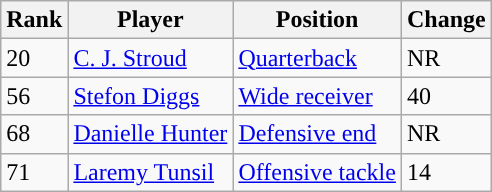<table class="wikitable">
<tr>
<th>Rank</th>
<th>Player</th>
<th>Position</th>
<th>Change</th>
</tr>
<tr>
<td>20</td>
<td><a href='#'>C. J. Stroud</a></td>
<td><a href='#'>Quarterback</a></td>
<td>NR</td>
</tr>
<tr>
<td>56</td>
<td><a href='#'>Stefon Diggs</a></td>
<td><a href='#'>Wide receiver</a></td>
<td> 40</td>
</tr>
<tr>
<td>68</td>
<td><a href='#'>Danielle Hunter</a></td>
<td><a href='#'>Defensive end</a></td>
<td>NR</td>
</tr>
<tr>
<td>71</td>
<td><a href='#'>Laremy Tunsil</a></td>
<td><a href='#'>Offensive tackle</a></td>
<td> 14</td>
</tr>
</table>
